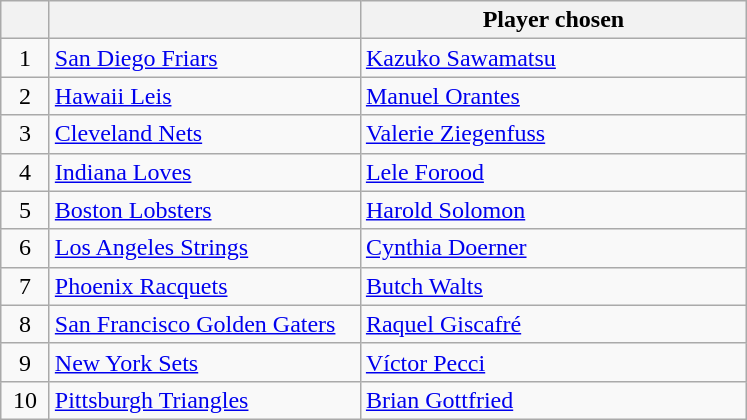<table class="wikitable" style="text-align:left">
<tr>
<th width="25px"></th>
<th width="200px"></th>
<th width="250px">Player chosen</th>
</tr>
<tr>
<td style="text-align:center">1</td>
<td><a href='#'>San Diego Friars</a></td>
<td> <a href='#'>Kazuko Sawamatsu</a></td>
</tr>
<tr>
<td style="text-align:center">2</td>
<td><a href='#'>Hawaii Leis</a></td>
<td> <a href='#'>Manuel Orantes</a></td>
</tr>
<tr>
<td style="text-align:center">3</td>
<td><a href='#'>Cleveland Nets</a></td>
<td> <a href='#'>Valerie Ziegenfuss</a></td>
</tr>
<tr>
<td style="text-align:center">4</td>
<td><a href='#'>Indiana Loves</a></td>
<td> <a href='#'>Lele Forood</a></td>
</tr>
<tr>
<td style="text-align:center">5</td>
<td><a href='#'>Boston Lobsters</a></td>
<td> <a href='#'>Harold Solomon</a></td>
</tr>
<tr>
<td style="text-align:center">6</td>
<td><a href='#'>Los Angeles Strings</a></td>
<td> <a href='#'>Cynthia Doerner</a></td>
</tr>
<tr>
<td style="text-align:center">7</td>
<td><a href='#'>Phoenix Racquets</a></td>
<td> <a href='#'>Butch Walts</a></td>
</tr>
<tr>
<td style="text-align:center">8</td>
<td><a href='#'>San Francisco Golden Gaters</a></td>
<td> <a href='#'>Raquel Giscafré</a></td>
</tr>
<tr>
<td style="text-align:center">9</td>
<td><a href='#'>New York Sets</a></td>
<td> <a href='#'>Víctor Pecci</a></td>
</tr>
<tr>
<td style="text-align:center">10</td>
<td><a href='#'>Pittsburgh Triangles</a></td>
<td> <a href='#'>Brian Gottfried</a></td>
</tr>
</table>
